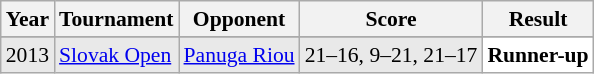<table class="sortable wikitable" style="font-size: 90%;">
<tr>
<th>Year</th>
<th>Tournament</th>
<th>Opponent</th>
<th>Score</th>
<th>Result</th>
</tr>
<tr>
</tr>
<tr style="background:#E9E9E9">
<td align="center">2013</td>
<td align="left"><a href='#'>Slovak Open</a></td>
<td align="left"> <a href='#'>Panuga Riou</a></td>
<td align="left">21–16, 9–21, 21–17</td>
<td style="text-align:left; background:white"> <strong>Runner-up</strong></td>
</tr>
</table>
